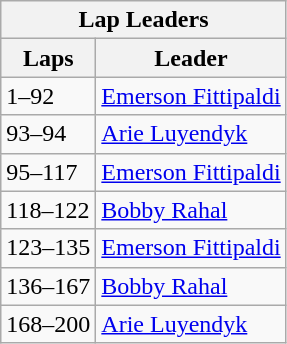<table class="wikitable">
<tr>
<th colspan=2>Lap Leaders</th>
</tr>
<tr>
<th>Laps</th>
<th>Leader</th>
</tr>
<tr>
<td>1–92</td>
<td><a href='#'>Emerson Fittipaldi</a></td>
</tr>
<tr>
<td>93–94</td>
<td><a href='#'>Arie Luyendyk</a></td>
</tr>
<tr>
<td>95–117</td>
<td><a href='#'>Emerson Fittipaldi</a></td>
</tr>
<tr>
<td>118–122</td>
<td><a href='#'>Bobby Rahal</a></td>
</tr>
<tr>
<td>123–135</td>
<td><a href='#'>Emerson Fittipaldi</a></td>
</tr>
<tr>
<td>136–167</td>
<td><a href='#'>Bobby Rahal</a></td>
</tr>
<tr>
<td>168–200</td>
<td><a href='#'>Arie Luyendyk</a></td>
</tr>
</table>
